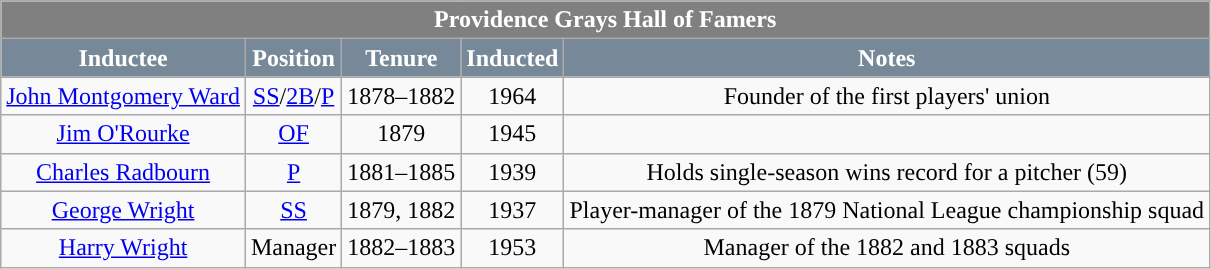<table class="wikitable" style="text-align:center">
<tr>
<th colspan=5 style="background:gray; color:white;">Providence Grays Hall of Famers</th>
</tr>
<tr>
<th style="background:#778899; color:white;">Inductee</th>
<th style="background:#778899; color:white;">Position</th>
<th style="background:#778899; color:white;">Tenure</th>
<th style="background:#778899; color:white;">Inducted</th>
<th style="background:#778899; color:white;">Notes</th>
</tr>
<tr>
<td><a href='#'>John Montgomery Ward</a></td>
<td><a href='#'>SS</a>/<a href='#'>2B</a>/<a href='#'>P</a></td>
<td>1878–1882</td>
<td>1964</td>
<td>Founder of the first players' union</td>
</tr>
<tr>
<td><a href='#'>Jim O'Rourke</a></td>
<td><a href='#'>OF</a></td>
<td>1879</td>
<td>1945</td>
<td></td>
</tr>
<tr>
<td><a href='#'>Charles Radbourn</a></td>
<td><a href='#'>P</a></td>
<td>1881–1885</td>
<td>1939</td>
<td>Holds single-season wins record for a pitcher (59)</td>
</tr>
<tr>
<td><a href='#'>George Wright</a></td>
<td><a href='#'>SS</a></td>
<td>1879, 1882</td>
<td>1937</td>
<td>Player-manager of the 1879 National League championship squad</td>
</tr>
<tr>
<td><a href='#'>Harry Wright</a></td>
<td>Manager</td>
<td>1882–1883</td>
<td>1953</td>
<td>Manager of the 1882 and 1883 squads</td>
</tr>
</table>
